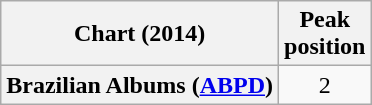<table class="wikitable sortable plainrowheaders">
<tr>
<th>Chart (2014)</th>
<th>Peak<br>position</th>
</tr>
<tr>
<th scope="row">Brazilian Albums (<a href='#'>ABPD</a>)</th>
<td style="text-align:center;">2</td>
</tr>
</table>
